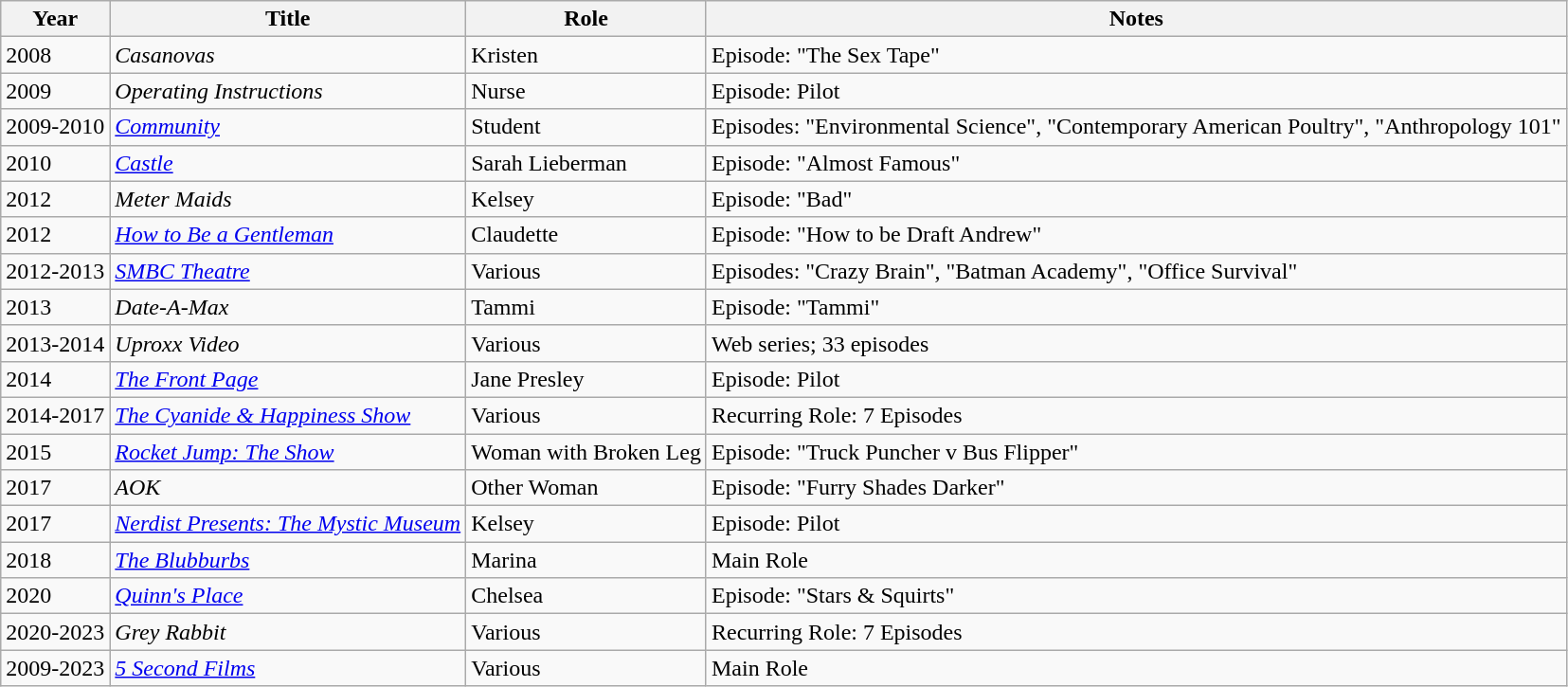<table class="wikitable sortable">
<tr>
<th>Year</th>
<th>Title</th>
<th>Role</th>
<th>Notes</th>
</tr>
<tr>
<td>2008</td>
<td><em>Casanovas</em></td>
<td>Kristen</td>
<td>Episode: "The Sex Tape"</td>
</tr>
<tr>
<td>2009</td>
<td><em>Operating Instructions</em></td>
<td>Nurse</td>
<td>Episode: Pilot</td>
</tr>
<tr>
<td>2009-2010</td>
<td><a href='#'><em>Community</em></a></td>
<td>Student</td>
<td>Episodes: "Environmental Science", "Contemporary American Poultry", "Anthropology 101"</td>
</tr>
<tr>
<td>2010</td>
<td><a href='#'><em>Castle</em></a></td>
<td>Sarah Lieberman</td>
<td>Episode: "Almost Famous"</td>
</tr>
<tr>
<td>2012</td>
<td><em>Meter Maids</em></td>
<td>Kelsey</td>
<td>Episode: "Bad"</td>
</tr>
<tr>
<td>2012</td>
<td><em><a href='#'>How to Be a Gentleman</a></em></td>
<td>Claudette</td>
<td>Episode: "How to be Draft Andrew"</td>
</tr>
<tr>
<td>2012-2013</td>
<td><a href='#'><em>SMBC Theatre</em></a></td>
<td>Various</td>
<td>Episodes: "Crazy Brain", "Batman Academy", "Office Survival"</td>
</tr>
<tr>
<td>2013</td>
<td><em>Date-A-Max</em></td>
<td>Tammi</td>
<td>Episode: "Tammi"</td>
</tr>
<tr>
<td>2013-2014</td>
<td><em>Uproxx Video</em></td>
<td>Various</td>
<td>Web series; 33 episodes</td>
</tr>
<tr>
<td>2014</td>
<td><em><a href='#'>The Front Page</a></em></td>
<td>Jane Presley</td>
<td>Episode: Pilot</td>
</tr>
<tr>
<td>2014-2017</td>
<td><em><a href='#'>The Cyanide & Happiness Show</a></em></td>
<td>Various</td>
<td>Recurring Role: 7 Episodes</td>
</tr>
<tr>
<td>2015</td>
<td><a href='#'><em>Rocket Jump: The Show</em></a></td>
<td>Woman with Broken Leg</td>
<td>Episode: "Truck Puncher v Bus Flipper"</td>
</tr>
<tr>
<td>2017</td>
<td><em>AOK</em></td>
<td>Other Woman</td>
<td>Episode: "Furry Shades Darker"</td>
</tr>
<tr>
<td>2017</td>
<td><em><a href='#'>Nerdist Presents: The Mystic Museum</a></em></td>
<td>Kelsey</td>
<td>Episode: Pilot</td>
</tr>
<tr>
<td>2018</td>
<td><em><a href='#'>The Blubburbs</a></em></td>
<td>Marina</td>
<td>Main Role</td>
</tr>
<tr>
<td>2020</td>
<td><em><a href='#'>Quinn's Place</a></em></td>
<td>Chelsea</td>
<td>Episode: "Stars & Squirts"</td>
</tr>
<tr>
<td>2020-2023</td>
<td><em>Grey Rabbit</em></td>
<td>Various</td>
<td>Recurring Role: 7 Episodes</td>
</tr>
<tr>
<td>2009-2023</td>
<td><a href='#'><em>5 Second Films</em></a></td>
<td>Various</td>
<td>Main Role</td>
</tr>
</table>
